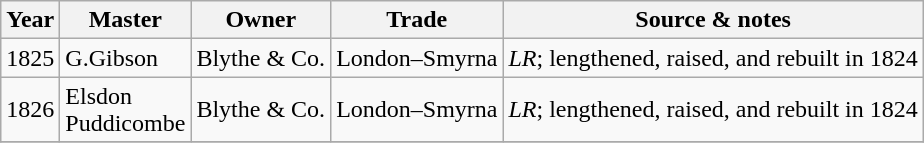<table class=" wikitable">
<tr>
<th>Year</th>
<th>Master</th>
<th>Owner</th>
<th>Trade</th>
<th>Source & notes</th>
</tr>
<tr>
<td>1825</td>
<td>G.Gibson</td>
<td>Blythe & Co.</td>
<td>London–Smyrna</td>
<td><em>LR</em>; lengthened, raised, and rebuilt in 1824</td>
</tr>
<tr>
<td>1826</td>
<td>Elsdon<br>Puddicombe</td>
<td>Blythe & Co.</td>
<td>London–Smyrna</td>
<td><em>LR</em>; lengthened, raised, and rebuilt in 1824</td>
</tr>
<tr>
</tr>
</table>
